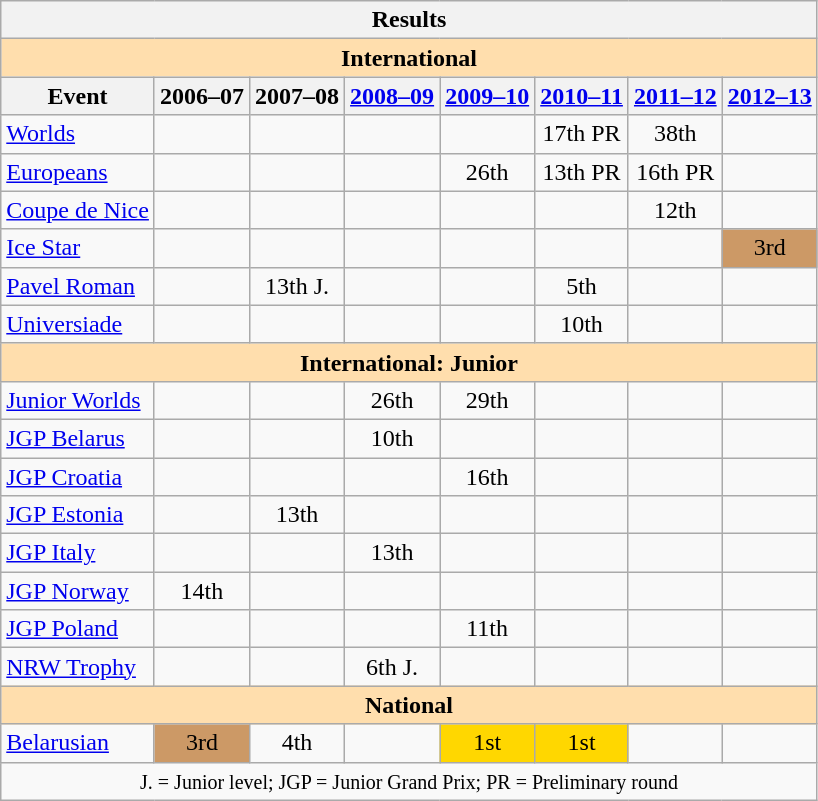<table class="wikitable" style="text-align:center">
<tr>
<th colspan=8 align=center><strong>Results</strong></th>
</tr>
<tr>
<th style="background-color: #ffdead; " colspan=8 align=center><strong>International</strong></th>
</tr>
<tr>
<th>Event</th>
<th>2006–07</th>
<th>2007–08</th>
<th><a href='#'>2008–09</a></th>
<th><a href='#'>2009–10</a></th>
<th><a href='#'>2010–11</a></th>
<th><a href='#'>2011–12</a></th>
<th><a href='#'>2012–13</a></th>
</tr>
<tr>
<td align=left><a href='#'>Worlds</a></td>
<td></td>
<td></td>
<td></td>
<td></td>
<td>17th PR</td>
<td>38th</td>
<td></td>
</tr>
<tr>
<td align=left><a href='#'>Europeans</a></td>
<td></td>
<td></td>
<td></td>
<td>26th</td>
<td>13th PR</td>
<td>16th PR</td>
<td></td>
</tr>
<tr>
<td align=left><a href='#'>Coupe de Nice</a></td>
<td></td>
<td></td>
<td></td>
<td></td>
<td></td>
<td>12th</td>
<td></td>
</tr>
<tr>
<td align=left><a href='#'>Ice Star</a></td>
<td></td>
<td></td>
<td></td>
<td></td>
<td></td>
<td></td>
<td bgcolor=cc9966>3rd</td>
</tr>
<tr>
<td align=left><a href='#'>Pavel Roman</a></td>
<td></td>
<td>13th J.</td>
<td></td>
<td></td>
<td>5th</td>
<td></td>
<td></td>
</tr>
<tr>
<td align=left><a href='#'>Universiade</a></td>
<td></td>
<td></td>
<td></td>
<td></td>
<td>10th</td>
<td></td>
<td></td>
</tr>
<tr>
<th style="background-color: #ffdead; " colspan=8 align=center><strong>International: Junior</strong></th>
</tr>
<tr>
<td align=left><a href='#'>Junior Worlds</a></td>
<td></td>
<td></td>
<td>26th</td>
<td>29th</td>
<td></td>
<td></td>
<td></td>
</tr>
<tr>
<td align=left><a href='#'>JGP Belarus</a></td>
<td></td>
<td></td>
<td>10th</td>
<td></td>
<td></td>
<td></td>
<td></td>
</tr>
<tr>
<td align=left><a href='#'>JGP Croatia</a></td>
<td></td>
<td></td>
<td></td>
<td>16th</td>
<td></td>
<td></td>
<td></td>
</tr>
<tr>
<td align=left><a href='#'>JGP Estonia</a></td>
<td></td>
<td>13th</td>
<td></td>
<td></td>
<td></td>
<td></td>
<td></td>
</tr>
<tr>
<td align=left><a href='#'>JGP Italy</a></td>
<td></td>
<td></td>
<td>13th</td>
<td></td>
<td></td>
<td></td>
<td></td>
</tr>
<tr>
<td align=left><a href='#'>JGP Norway</a></td>
<td>14th</td>
<td></td>
<td></td>
<td></td>
<td></td>
<td></td>
<td></td>
</tr>
<tr>
<td align=left><a href='#'>JGP Poland</a></td>
<td></td>
<td></td>
<td></td>
<td>11th</td>
<td></td>
<td></td>
<td></td>
</tr>
<tr>
<td align=left><a href='#'>NRW Trophy</a></td>
<td></td>
<td></td>
<td>6th J.</td>
<td></td>
<td></td>
<td></td>
<td></td>
</tr>
<tr>
<th style="background-color: #ffdead; " colspan=8 align=center><strong>National</strong></th>
</tr>
<tr>
<td align=left><a href='#'>Belarusian</a></td>
<td bgcolor=cc9966>3rd</td>
<td>4th</td>
<td></td>
<td bgcolor=gold>1st</td>
<td bgcolor=gold>1st</td>
<td></td>
<td></td>
</tr>
<tr>
<td colspan=8 align=center><small> J. = Junior level; JGP = Junior Grand Prix; PR = Preliminary round </small></td>
</tr>
</table>
